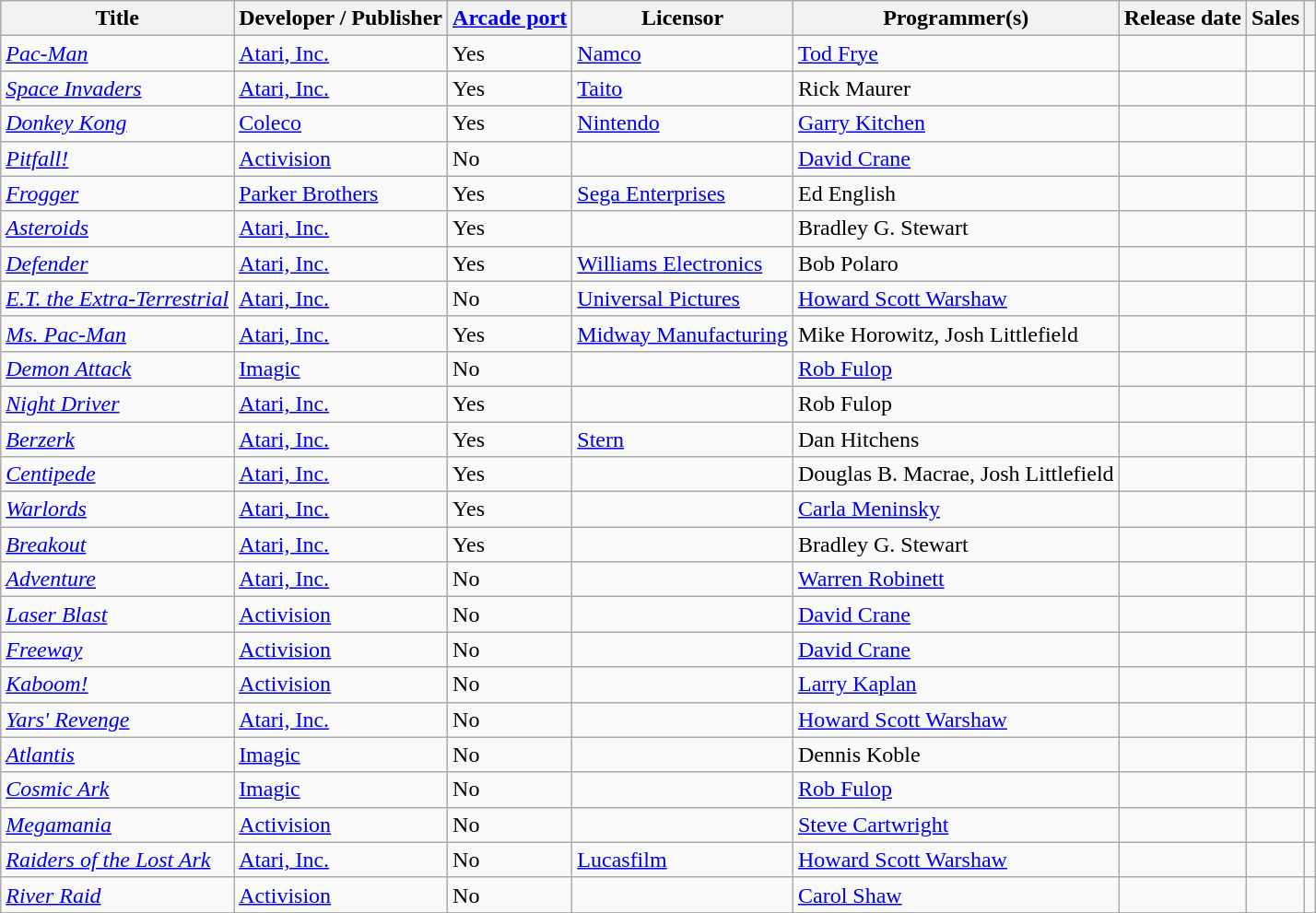<table class="wikitable plainrowheaders sortable static-row-numbers">
<tr>
<th scope="col">Title</th>
<th scope="col">Developer / Publisher</th>
<th scope="col"><a href='#'>Arcade port</a></th>
<th scope="col">Licensor</th>
<th scope="col">Programmer(s)</th>
<th scope="col">Release date</th>
<th scope="col">Sales</th>
<th scope="col" class="unsortable"></th>
</tr>
<tr>
<td><em><a href='#'>Pac-Man</a></em></td>
<td><a href='#'>Atari, Inc.</a></td>
<td>Yes</td>
<td><a href='#'>Namco</a></td>
<td><a href='#'>Tod Frye</a></td>
<td></td>
<td></td>
<td align="center"></td>
</tr>
<tr>
<td><em><a href='#'>Space Invaders</a></em></td>
<td><a href='#'>Atari, Inc.</a></td>
<td>Yes</td>
<td><a href='#'>Taito</a></td>
<td>Rick Maurer</td>
<td></td>
<td></td>
<td align="center"></td>
</tr>
<tr>
<td><em><a href='#'>Donkey Kong</a></em></td>
<td><a href='#'>Coleco</a></td>
<td>Yes</td>
<td><a href='#'>Nintendo</a></td>
<td><a href='#'>Garry Kitchen</a></td>
<td></td>
<td></td>
<td align="center"></td>
</tr>
<tr>
<td><em><a href='#'>Pitfall!</a></em></td>
<td><a href='#'>Activision</a></td>
<td>No</td>
<td></td>
<td><a href='#'>David Crane</a></td>
<td></td>
<td></td>
<td align="center"></td>
</tr>
<tr>
<td><em><a href='#'>Frogger</a></em></td>
<td><a href='#'>Parker Brothers</a></td>
<td>Yes</td>
<td><a href='#'>Sega Enterprises</a></td>
<td>Ed English</td>
<td></td>
<td></td>
<td align="center"></td>
</tr>
<tr>
<td><em><a href='#'>Asteroids</a></em></td>
<td><a href='#'>Atari, Inc.</a></td>
<td>Yes</td>
<td></td>
<td>Bradley G. Stewart</td>
<td></td>
<td></td>
<td align="center"></td>
</tr>
<tr>
<td><em><a href='#'>Defender</a></em></td>
<td><a href='#'>Atari, Inc.</a></td>
<td>Yes</td>
<td><a href='#'>Williams Electronics</a></td>
<td>Bob Polaro</td>
<td></td>
<td></td>
<td align="center"></td>
</tr>
<tr>
<td><em><a href='#'>E.T. the Extra-Terrestrial</a></em></td>
<td><a href='#'>Atari, Inc.</a></td>
<td>No</td>
<td><a href='#'>Universal Pictures</a></td>
<td><a href='#'>Howard Scott Warshaw</a></td>
<td></td>
<td></td>
<td align="center"></td>
</tr>
<tr>
<td><em><a href='#'>Ms. Pac-Man</a></em></td>
<td><a href='#'>Atari, Inc.</a></td>
<td>Yes</td>
<td><a href='#'>Midway Manufacturing</a></td>
<td>Mike Horowitz, Josh Littlefield</td>
<td></td>
<td></td>
<td align="center"></td>
</tr>
<tr>
<td><em><a href='#'>Demon Attack</a></em></td>
<td><a href='#'>Imagic</a></td>
<td>No</td>
<td></td>
<td><a href='#'>Rob Fulop</a></td>
<td></td>
<td></td>
<td align="center"></td>
</tr>
<tr>
<td><em><a href='#'>Night Driver</a></em></td>
<td><a href='#'>Atari, Inc.</a></td>
<td>Yes</td>
<td></td>
<td>Rob Fulop</td>
<td></td>
<td></td>
<td align="center"></td>
</tr>
<tr>
<td><em><a href='#'>Berzerk</a></em></td>
<td><a href='#'>Atari, Inc.</a></td>
<td>Yes</td>
<td><a href='#'>Stern</a></td>
<td>Dan Hitchens</td>
<td></td>
<td></td>
<td align="center"></td>
</tr>
<tr>
<td><em><a href='#'>Centipede</a></em></td>
<td><a href='#'>Atari, Inc.</a></td>
<td>Yes</td>
<td></td>
<td>Douglas B. Macrae, Josh Littlefield</td>
<td></td>
<td></td>
<td align="center"></td>
</tr>
<tr>
<td><em><a href='#'>Warlords</a></em></td>
<td><a href='#'>Atari, Inc.</a></td>
<td>Yes</td>
<td></td>
<td><a href='#'>Carla Meninsky</a></td>
<td></td>
<td></td>
<td align="center"></td>
</tr>
<tr>
<td><em><a href='#'>Breakout</a></em></td>
<td><a href='#'>Atari, Inc.</a></td>
<td>Yes</td>
<td></td>
<td>Bradley G. Stewart</td>
<td></td>
<td></td>
<td align="center"></td>
</tr>
<tr>
<td><em><a href='#'>Adventure</a></em></td>
<td><a href='#'>Atari, Inc.</a></td>
<td>No</td>
<td></td>
<td><a href='#'>Warren Robinett</a></td>
<td></td>
<td></td>
<td align="center"></td>
</tr>
<tr>
<td><em><a href='#'>Laser Blast</a></em></td>
<td><a href='#'>Activision</a></td>
<td>No</td>
<td></td>
<td><a href='#'>David Crane</a></td>
<td></td>
<td></td>
<td align="center"></td>
</tr>
<tr>
<td><em><a href='#'>Freeway</a></em></td>
<td><a href='#'>Activision</a></td>
<td>No</td>
<td></td>
<td><a href='#'>David Crane</a></td>
<td></td>
<td></td>
<td align="center"></td>
</tr>
<tr>
<td><em><a href='#'>Kaboom!</a></em></td>
<td><a href='#'>Activision</a></td>
<td>No</td>
<td></td>
<td><a href='#'>Larry Kaplan</a></td>
<td></td>
<td></td>
<td align="center"></td>
</tr>
<tr>
<td><em><a href='#'>Yars' Revenge</a></em></td>
<td><a href='#'>Atari, Inc.</a></td>
<td>No</td>
<td></td>
<td><a href='#'>Howard Scott Warshaw</a></td>
<td></td>
<td></td>
<td align="center"></td>
</tr>
<tr>
<td><em><a href='#'>Atlantis</a></em></td>
<td><a href='#'>Imagic</a></td>
<td>No</td>
<td></td>
<td>Dennis Koble</td>
<td></td>
<td></td>
<td align="center"></td>
</tr>
<tr>
<td><em><a href='#'>Cosmic Ark</a></em></td>
<td><a href='#'>Imagic</a></td>
<td>No</td>
<td></td>
<td><a href='#'>Rob Fulop</a></td>
<td></td>
<td></td>
<td align="center"></td>
</tr>
<tr>
<td><em><a href='#'>Megamania</a></em></td>
<td><a href='#'>Activision</a></td>
<td>No</td>
<td></td>
<td><a href='#'>Steve Cartwright</a></td>
<td></td>
<td></td>
<td align="center"></td>
</tr>
<tr>
<td><em><a href='#'>Raiders of the Lost Ark</a></em></td>
<td><a href='#'>Atari, Inc.</a></td>
<td>No</td>
<td><a href='#'>Lucasfilm</a></td>
<td><a href='#'>Howard Scott Warshaw</a></td>
<td></td>
<td></td>
<td align="center"></td>
</tr>
<tr>
<td><em><a href='#'>River Raid</a></em></td>
<td><a href='#'>Activision</a></td>
<td>No</td>
<td></td>
<td><a href='#'>Carol Shaw</a></td>
<td></td>
<td></td>
<td align="center"></td>
</tr>
</table>
